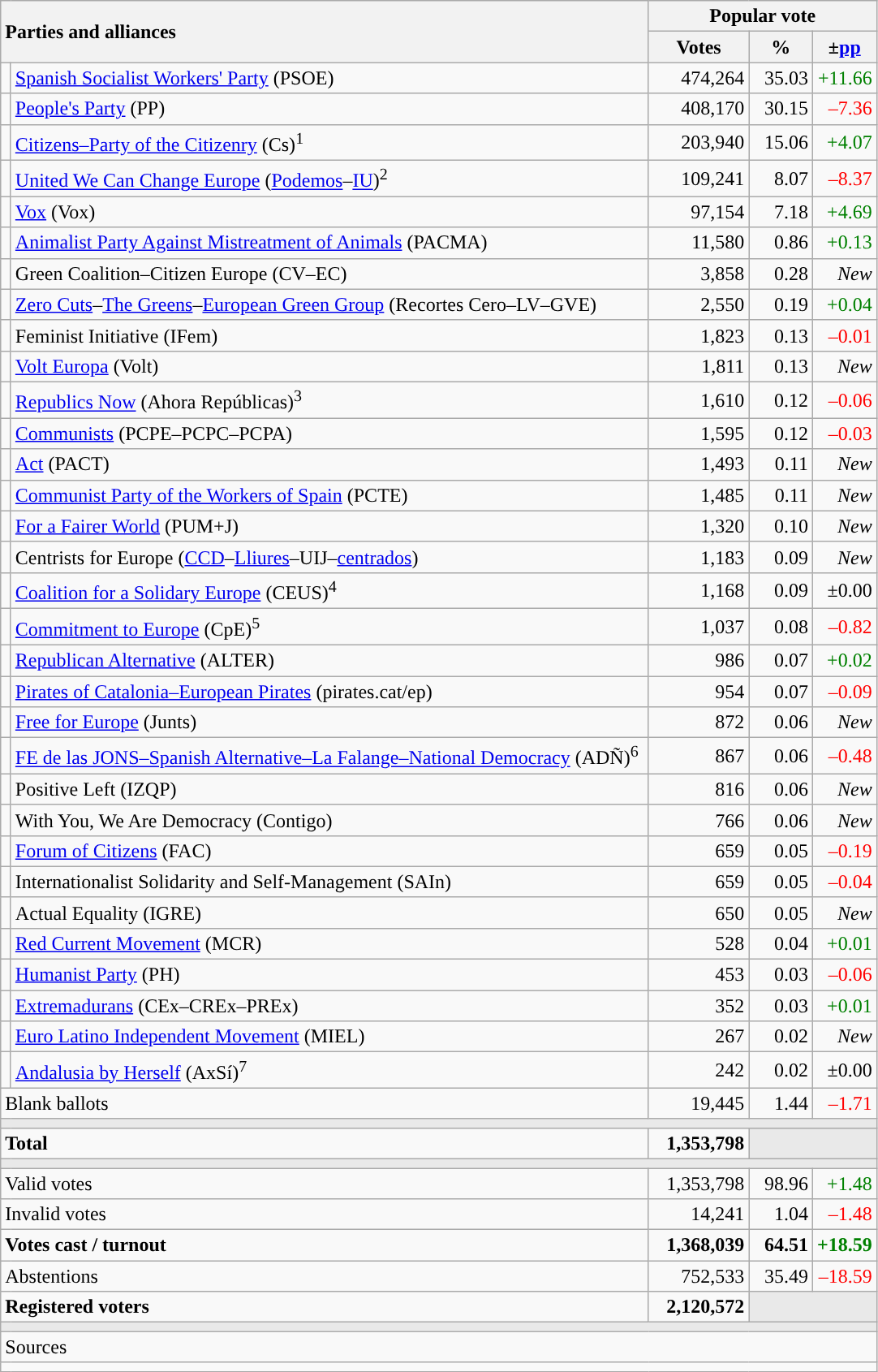<table class="wikitable" style="text-align:right;">
<tr>
<th style="text-align:left;" rowspan="2" colspan="2" width="525">Parties and alliances</th>
<th colspan="3">Popular vote</th>
</tr>
<tr>
<th width="75">Votes</th>
<th width="45">%</th>
<th width="45">±<a href='#'>pp</a></th>
</tr>
<tr>
<td width="1" style="color:inherit;background:"></td>
<td align="left"><a href='#'>Spanish Socialist Workers' Party</a> (PSOE)</td>
<td>474,264</td>
<td>35.03</td>
<td style="color:green;">+11.66</td>
</tr>
<tr>
<td style="color:inherit;background:"></td>
<td align="left"><a href='#'>People's Party</a> (PP)</td>
<td>408,170</td>
<td>30.15</td>
<td style="color:red;">–7.36</td>
</tr>
<tr>
<td style="color:inherit;background:"></td>
<td align="left"><a href='#'>Citizens–Party of the Citizenry</a> (Cs)<sup>1</sup></td>
<td>203,940</td>
<td>15.06</td>
<td style="color:green;">+4.07</td>
</tr>
<tr>
<td style="color:inherit;background:"></td>
<td align="left"><a href='#'>United We Can Change Europe</a> (<a href='#'>Podemos</a>–<a href='#'>IU</a>)<sup>2</sup></td>
<td>109,241</td>
<td>8.07</td>
<td style="color:red;">–8.37</td>
</tr>
<tr>
<td style="color:inherit;background:"></td>
<td align="left"><a href='#'>Vox</a> (Vox)</td>
<td>97,154</td>
<td>7.18</td>
<td style="color:green;">+4.69</td>
</tr>
<tr>
<td style="color:inherit;background:"></td>
<td align="left"><a href='#'>Animalist Party Against Mistreatment of Animals</a> (PACMA)</td>
<td>11,580</td>
<td>0.86</td>
<td style="color:green;">+0.13</td>
</tr>
<tr>
<td style="color:inherit;background:"></td>
<td align="left">Green Coalition–Citizen Europe (CV–EC)</td>
<td>3,858</td>
<td>0.28</td>
<td><em>New</em></td>
</tr>
<tr>
<td style="color:inherit;background:"></td>
<td align="left"><a href='#'>Zero Cuts</a>–<a href='#'>The Greens</a>–<a href='#'>European Green Group</a> (Recortes Cero–LV–GVE)</td>
<td>2,550</td>
<td>0.19</td>
<td style="color:green;">+0.04</td>
</tr>
<tr>
<td style="color:inherit;background:"></td>
<td align="left">Feminist Initiative (IFem)</td>
<td>1,823</td>
<td>0.13</td>
<td style="color:red;">–0.01</td>
</tr>
<tr>
<td style="color:inherit;background:"></td>
<td align="left"><a href='#'>Volt Europa</a> (Volt)</td>
<td>1,811</td>
<td>0.13</td>
<td><em>New</em></td>
</tr>
<tr>
<td style="color:inherit;background:"></td>
<td align="left"><a href='#'>Republics Now</a> (Ahora Repúblicas)<sup>3</sup></td>
<td>1,610</td>
<td>0.12</td>
<td style="color:red;">–0.06</td>
</tr>
<tr>
<td style="color:inherit;background:"></td>
<td align="left"><a href='#'>Communists</a> (PCPE–PCPC–PCPA)</td>
<td>1,595</td>
<td>0.12</td>
<td style="color:red;">–0.03</td>
</tr>
<tr>
<td style="color:inherit;background:"></td>
<td align="left"><a href='#'>Act</a> (PACT)</td>
<td>1,493</td>
<td>0.11</td>
<td><em>New</em></td>
</tr>
<tr>
<td style="color:inherit;background:"></td>
<td align="left"><a href='#'>Communist Party of the Workers of Spain</a> (PCTE)</td>
<td>1,485</td>
<td>0.11</td>
<td><em>New</em></td>
</tr>
<tr>
<td style="color:inherit;background:"></td>
<td align="left"><a href='#'>For a Fairer World</a> (PUM+J)</td>
<td>1,320</td>
<td>0.10</td>
<td><em>New</em></td>
</tr>
<tr>
<td style="color:inherit;background:"></td>
<td align="left">Centrists for Europe (<a href='#'>CCD</a>–<a href='#'>Lliures</a>–UIJ–<a href='#'>centrados</a>)</td>
<td>1,183</td>
<td>0.09</td>
<td><em>New</em></td>
</tr>
<tr>
<td style="color:inherit;background:"></td>
<td align="left"><a href='#'>Coalition for a Solidary Europe</a> (CEUS)<sup>4</sup></td>
<td>1,168</td>
<td>0.09</td>
<td>±0.00</td>
</tr>
<tr>
<td style="color:inherit;background:"></td>
<td align="left"><a href='#'>Commitment to Europe</a> (CpE)<sup>5</sup></td>
<td>1,037</td>
<td>0.08</td>
<td style="color:red;">–0.82</td>
</tr>
<tr>
<td style="color:inherit;background:"></td>
<td align="left"><a href='#'>Republican Alternative</a> (ALTER)</td>
<td>986</td>
<td>0.07</td>
<td style="color:green;">+0.02</td>
</tr>
<tr>
<td style="color:inherit;background:"></td>
<td align="left"><a href='#'>Pirates of Catalonia–European Pirates</a> (pirates.cat/ep)</td>
<td>954</td>
<td>0.07</td>
<td style="color:red;">–0.09</td>
</tr>
<tr>
<td style="color:inherit;background:"></td>
<td align="left"><a href='#'>Free for Europe</a> (Junts)</td>
<td>872</td>
<td>0.06</td>
<td><em>New</em></td>
</tr>
<tr>
<td style="color:inherit;background:"></td>
<td align="left"><a href='#'>FE de las JONS–Spanish Alternative–La Falange–National Democracy</a> (ADÑ)<sup>6</sup></td>
<td>867</td>
<td>0.06</td>
<td style="color:red;">–0.48</td>
</tr>
<tr>
<td style="color:inherit;background:"></td>
<td align="left">Positive Left (IZQP)</td>
<td>816</td>
<td>0.06</td>
<td><em>New</em></td>
</tr>
<tr>
<td style="color:inherit;background:"></td>
<td align="left">With You, We Are Democracy (Contigo)</td>
<td>766</td>
<td>0.06</td>
<td><em>New</em></td>
</tr>
<tr>
<td style="color:inherit;background:"></td>
<td align="left"><a href='#'>Forum of Citizens</a> (FAC)</td>
<td>659</td>
<td>0.05</td>
<td style="color:red;">–0.19</td>
</tr>
<tr>
<td style="color:inherit;background:"></td>
<td align="left">Internationalist Solidarity and Self-Management (SAIn)</td>
<td>659</td>
<td>0.05</td>
<td style="color:red;">–0.04</td>
</tr>
<tr>
<td style="color:inherit;background:"></td>
<td align="left">Actual Equality (IGRE)</td>
<td>650</td>
<td>0.05</td>
<td><em>New</em></td>
</tr>
<tr>
<td style="color:inherit;background:"></td>
<td align="left"><a href='#'>Red Current Movement</a> (MCR)</td>
<td>528</td>
<td>0.04</td>
<td style="color:green;">+0.01</td>
</tr>
<tr>
<td style="color:inherit;background:"></td>
<td align="left"><a href='#'>Humanist Party</a> (PH)</td>
<td>453</td>
<td>0.03</td>
<td style="color:red;">–0.06</td>
</tr>
<tr>
<td style="color:inherit;background:"></td>
<td align="left"><a href='#'>Extremadurans</a> (CEx–CREx–PREx)</td>
<td>352</td>
<td>0.03</td>
<td style="color:green;">+0.01</td>
</tr>
<tr>
<td style="color:inherit;background:"></td>
<td align="left"><a href='#'>Euro Latino Independent Movement</a> (MIEL)</td>
<td>267</td>
<td>0.02</td>
<td><em>New</em></td>
</tr>
<tr>
<td style="color:inherit;background:"></td>
<td align="left"><a href='#'>Andalusia by Herself</a> (AxSí)<sup>7</sup></td>
<td>242</td>
<td>0.02</td>
<td>±0.00</td>
</tr>
<tr>
<td align="left" colspan="2">Blank ballots</td>
<td>19,445</td>
<td>1.44</td>
<td style="color:red;">–1.71</td>
</tr>
<tr>
<td colspan="5" bgcolor="#E9E9E9"></td>
</tr>
<tr style="font-weight:bold;">
<td align="left" colspan="2">Total</td>
<td>1,353,798</td>
<td bgcolor="#E9E9E9" colspan="2"></td>
</tr>
<tr>
<td colspan="5" bgcolor="#E9E9E9"></td>
</tr>
<tr>
<td align="left" colspan="2">Valid votes</td>
<td>1,353,798</td>
<td>98.96</td>
<td style="color:green;">+1.48</td>
</tr>
<tr>
<td align="left" colspan="2">Invalid votes</td>
<td>14,241</td>
<td>1.04</td>
<td style="color:red;">–1.48</td>
</tr>
<tr style="font-weight:bold;">
<td align="left" colspan="2">Votes cast / turnout</td>
<td>1,368,039</td>
<td>64.51</td>
<td style="color:green;">+18.59</td>
</tr>
<tr>
<td align="left" colspan="2">Abstentions</td>
<td>752,533</td>
<td>35.49</td>
<td style="color:red;">–18.59</td>
</tr>
<tr style="font-weight:bold;">
<td align="left" colspan="2">Registered voters</td>
<td>2,120,572</td>
<td bgcolor="#E9E9E9" colspan="2"></td>
</tr>
<tr>
<td colspan="5" bgcolor="#E9E9E9"></td>
</tr>
<tr>
<td align="left" colspan="5">Sources</td>
</tr>
<tr>
<td colspan="5" style="text-align:left; max-width:680px;"></td>
</tr>
</table>
